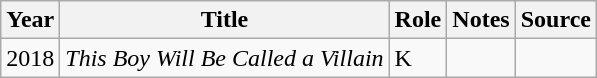<table class="wikitable sortable plainrowheaders">
<tr>
<th>Year</th>
<th>Title</th>
<th>Role</th>
<th class="unsortable">Notes</th>
<th class="unsortable">Source</th>
</tr>
<tr>
<td>2018</td>
<td><em>This Boy Will Be Called a Villain</em></td>
<td>K</td>
<td></td>
<td></td>
</tr>
</table>
